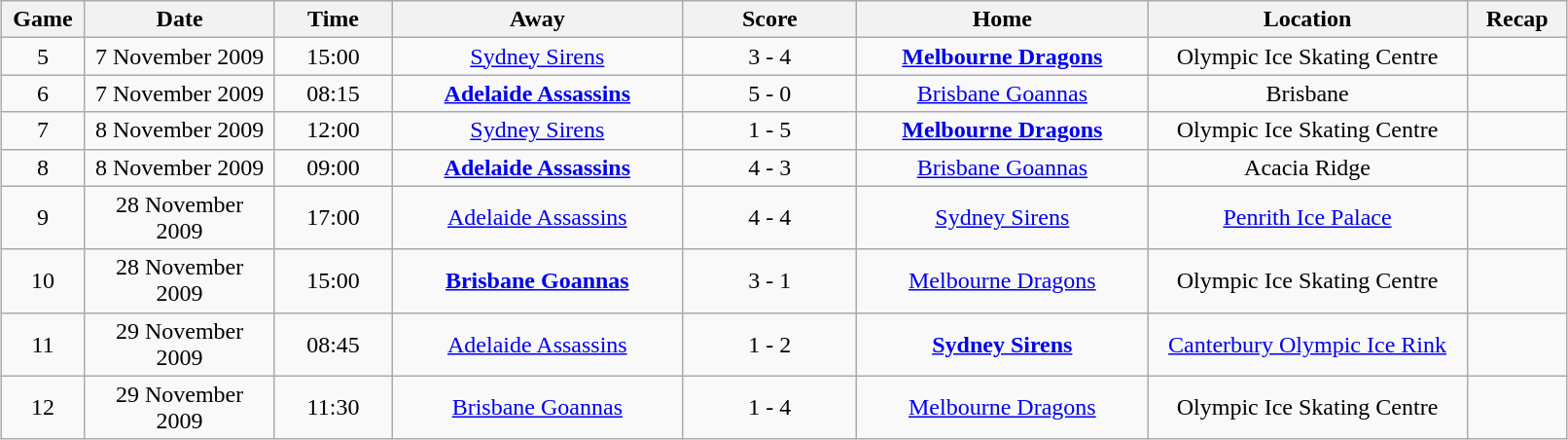<table class="wikitable" width="85%" style="margin: 1em auto 1em auto">
<tr>
<th width="1%">Game</th>
<th width="6%">Date</th>
<th width="4%">Time</th>
<th width="10%">Away</th>
<th width="6%">Score</th>
<th width="10%">Home</th>
<th width="11%">Location</th>
<th width="2%">Recap</th>
</tr>
<tr align="center">
<td>5</td>
<td>7 November 2009</td>
<td>15:00</td>
<td><a href='#'>Sydney Sirens</a></td>
<td>3 - 4</td>
<td><strong><a href='#'>Melbourne Dragons</a></strong></td>
<td>Olympic Ice Skating Centre</td>
<td></td>
</tr>
<tr align="center">
<td>6</td>
<td>7 November 2009</td>
<td>08:15</td>
<td><strong><a href='#'>Adelaide Assassins</a></strong></td>
<td>5 - 0</td>
<td><a href='#'>Brisbane Goannas</a></td>
<td>Brisbane</td>
<td></td>
</tr>
<tr align="center">
<td>7</td>
<td>8 November 2009</td>
<td>12:00</td>
<td><a href='#'>Sydney Sirens</a></td>
<td>1 - 5</td>
<td><strong><a href='#'>Melbourne Dragons</a></strong></td>
<td>Olympic Ice Skating Centre</td>
<td></td>
</tr>
<tr align="center">
<td>8</td>
<td>8 November 2009</td>
<td>09:00</td>
<td><strong><a href='#'>Adelaide Assassins</a></strong></td>
<td>4 - 3</td>
<td><a href='#'>Brisbane Goannas</a></td>
<td>Acacia Ridge</td>
<td></td>
</tr>
<tr align="center">
<td>9</td>
<td>28 November 2009</td>
<td>17:00</td>
<td><a href='#'>Adelaide Assassins</a></td>
<td>4 - 4</td>
<td><a href='#'>Sydney Sirens</a></td>
<td><a href='#'>Penrith Ice Palace</a></td>
<td></td>
</tr>
<tr align="center">
<td>10</td>
<td>28 November 2009</td>
<td>15:00</td>
<td><strong><a href='#'>Brisbane Goannas</a></strong></td>
<td>3 - 1</td>
<td><a href='#'>Melbourne Dragons</a></td>
<td>Olympic Ice Skating Centre</td>
<td></td>
</tr>
<tr align="center">
<td>11</td>
<td>29 November 2009</td>
<td>08:45</td>
<td><a href='#'>Adelaide Assassins</a></td>
<td>1 - 2</td>
<td><strong><a href='#'>Sydney Sirens</a></strong></td>
<td><a href='#'>Canterbury Olympic Ice Rink</a></td>
<td></td>
</tr>
<tr align="center">
<td>12</td>
<td>29 November 2009</td>
<td>11:30</td>
<td><a href='#'>Brisbane Goannas</a></td>
<td>1 - 4</td>
<td><a href='#'>Melbourne Dragons</a></td>
<td>Olympic Ice Skating Centre</td>
<td></td>
</tr>
</table>
